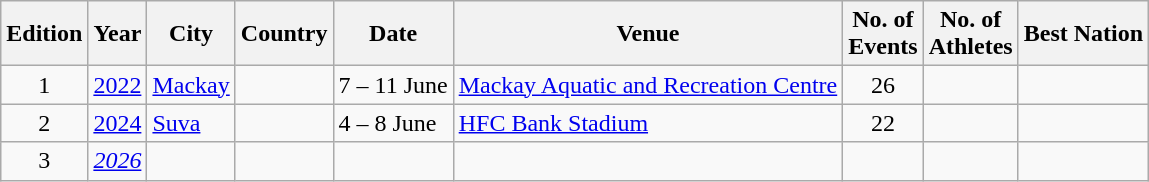<table class="wikitable">
<tr>
<th>Edition</th>
<th>Year</th>
<th>City</th>
<th>Country</th>
<th>Date</th>
<th>Venue</th>
<th>No. of <br>Events</th>
<th>No. of<br>Athletes</th>
<th>Best Nation</th>
</tr>
<tr>
<td align="center">1</td>
<td align=center><a href='#'>2022</a></td>
<td><a href='#'>Mackay</a></td>
<td></td>
<td>7 – 11 June</td>
<td><a href='#'>Mackay Aquatic and Recreation Centre</a></td>
<td align="center">26</td>
<td align="center"></td>
<td></td>
</tr>
<tr>
<td align="center">2</td>
<td align=center><a href='#'>2024</a></td>
<td><a href='#'>Suva</a></td>
<td></td>
<td>4 – 8 June</td>
<td><a href='#'>HFC Bank Stadium</a></td>
<td align="center">22</td>
<td align="center"></td>
<td></td>
</tr>
<tr>
<td align="center">3</td>
<td align=center><em><a href='#'>2026</a></em></td>
<td></td>
<td></td>
<td></td>
<td></td>
<td align="center"></td>
<td align="center"></td>
<td></td>
</tr>
</table>
